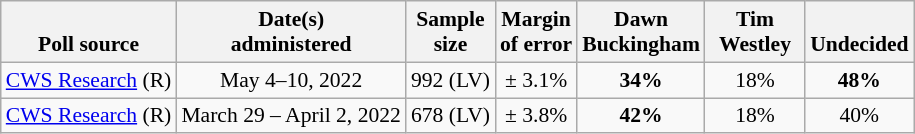<table class="wikitable" style="font-size:90%;text-align:center;">
<tr valign=bottom>
<th>Poll source</th>
<th>Date(s)<br>administered</th>
<th>Sample<br>size</th>
<th>Margin<br>of error</th>
<th style="width:60px;">Dawn<br>Buckingham</th>
<th style="width:60px;">Tim<br>Westley</th>
<th>Undecided</th>
</tr>
<tr>
<td style="text-align:left;"><a href='#'>CWS Research</a> (R)</td>
<td>May 4–10, 2022</td>
<td>992 (LV)</td>
<td>± 3.1%</td>
<td><strong>34%</strong></td>
<td>18%</td>
<td><strong>48%</strong></td>
</tr>
<tr>
<td style="text-align:left;"><a href='#'>CWS Research</a> (R)</td>
<td>March 29 – April 2, 2022</td>
<td>678 (LV)</td>
<td>± 3.8%</td>
<td><strong>42%</strong></td>
<td>18%</td>
<td>40%</td>
</tr>
</table>
